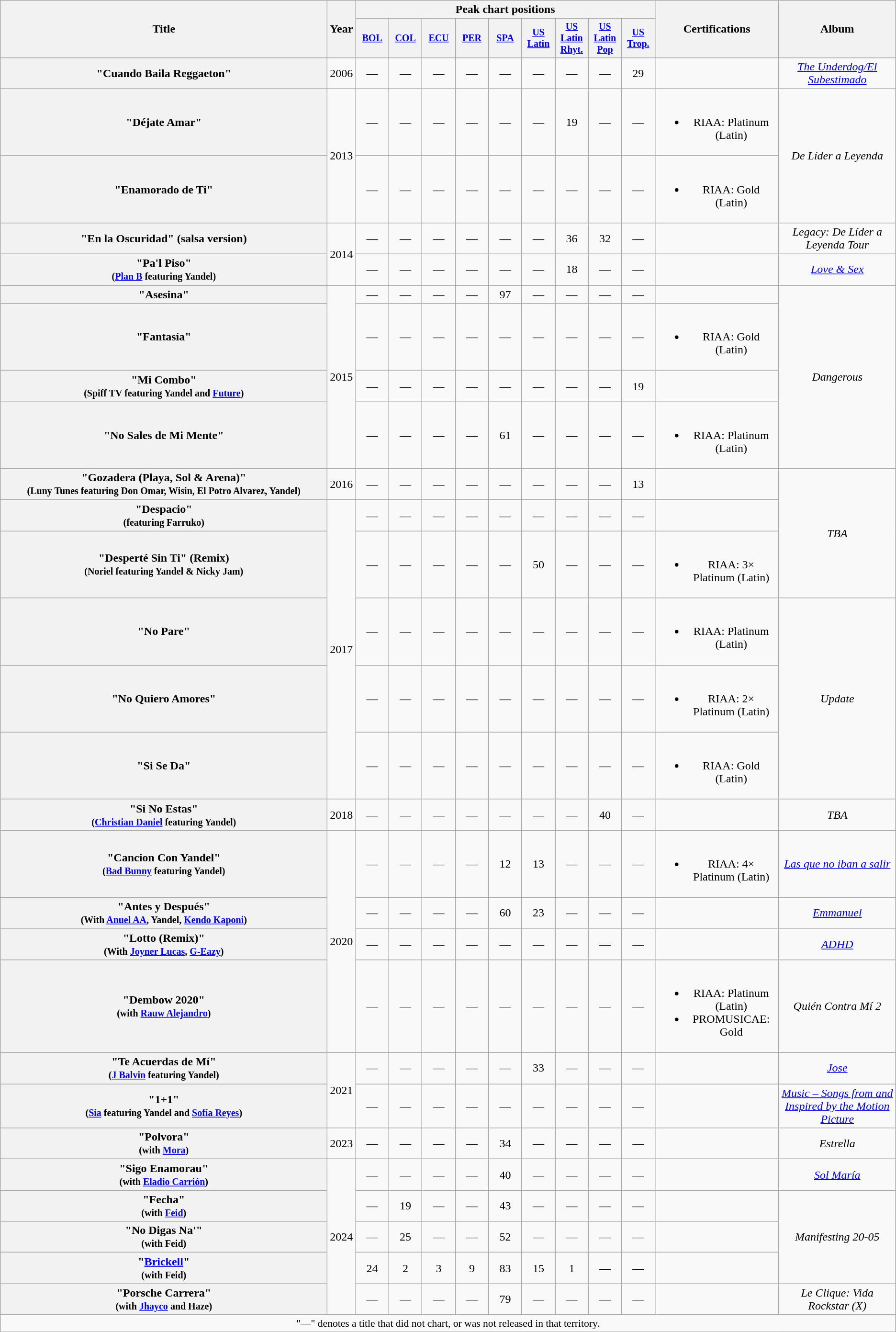<table class="wikitable plainrowheaders" style="text-align:center;">
<tr>
<th rowspan="2" style="width:28em;">Title</th>
<th rowspan="2" style="width:1em;">Year</th>
<th colspan="9">Peak chart positions</th>
<th rowspan="2">Certifications</th>
<th rowspan="2">Album</th>
</tr>
<tr style="font-size:smaller;">
<th scope="col" style="width:40px;"><a href='#'>BOL</a><br></th>
<th scope="col" style="width:40px;"><a href='#'>COL</a><br></th>
<th scope="col" style="width:40px;"><a href='#'>ECU</a><br></th>
<th scope="col" style="width:40px;"><a href='#'>PER</a><br></th>
<th scope="col" style="width:40px;"><a href='#'>SPA</a><br></th>
<th scope="col" style="width:40px;"><a href='#'>US<br>Latin</a><br></th>
<th scope="col" style="width:40px;"><a href='#'>US<br>Latin Rhyt.</a><br></th>
<th scope="col" style="width:40px;"><a href='#'>US<br>Latin Pop</a><br></th>
<th scope="col" style="width:40px;"><a href='#'>US<br>Trop.</a><br></th>
</tr>
<tr>
<th scope="row">"Cuando Baila Reggaeton"<br></th>
<td>2006</td>
<td>—</td>
<td>—</td>
<td>—</td>
<td>—</td>
<td>—</td>
<td>—</td>
<td>—</td>
<td>—</td>
<td>29</td>
<td></td>
<td><em><a href='#'>The Underdog/El Subestimado</a></em></td>
</tr>
<tr>
<th scope="row">"Déjate Amar"</th>
<td rowspan=2>2013</td>
<td>—</td>
<td>—</td>
<td>—</td>
<td>—</td>
<td>—</td>
<td>—</td>
<td>19</td>
<td>—</td>
<td>—</td>
<td><br><ul><li>RIAA: Platinum (Latin)</li></ul></td>
<td rowspan=2><em>De Líder a Leyenda</em></td>
</tr>
<tr>
<th scope="row">"Enamorado de Ti"<br></th>
<td>—</td>
<td>—</td>
<td>—</td>
<td>—</td>
<td>—</td>
<td>—</td>
<td>—</td>
<td>—</td>
<td>—</td>
<td><br><ul><li>RIAA: Gold (Latin)</li></ul></td>
</tr>
<tr>
<th scope="row">"En la Oscuridad" (salsa version)<br></th>
<td rowspan="2">2014</td>
<td>—</td>
<td>—</td>
<td>—</td>
<td>—</td>
<td>—</td>
<td>—</td>
<td>36</td>
<td>32</td>
<td>—</td>
<td></td>
<td><em>Legacy: De Líder a Leyenda Tour</em></td>
</tr>
<tr>
<th scope="row">"Pa'l Piso" <br><small>(<a href='#'>Plan B</a> featuring Yandel)</small></th>
<td>—</td>
<td>—</td>
<td>—</td>
<td>—</td>
<td>—</td>
<td>—</td>
<td>18</td>
<td>—</td>
<td>—</td>
<td></td>
<td rowspan=1><em><a href='#'>Love & Sex</a></em></td>
</tr>
<tr>
<th scope="row">"Asesina"<br></th>
<td rowspan="4">2015</td>
<td>—</td>
<td>—</td>
<td>—</td>
<td>—</td>
<td>97</td>
<td>—</td>
<td>—</td>
<td>—</td>
<td>—</td>
<td></td>
<td rowspan="4"><em>Dangerous</em></td>
</tr>
<tr>
<th scope="row">"Fantasía"</th>
<td>—</td>
<td>—</td>
<td>—</td>
<td>—</td>
<td>—</td>
<td>—</td>
<td>—</td>
<td>—</td>
<td>—</td>
<td><br><ul><li>RIAA: Gold (Latin)</li></ul></td>
</tr>
<tr>
<th scope="row">"Mi Combo" <br><small> (Spiff TV featuring Yandel and <a href='#'>Future</a>)</small></th>
<td>—</td>
<td>—</td>
<td>—</td>
<td>—</td>
<td>—</td>
<td>—</td>
<td>—</td>
<td>—</td>
<td>19</td>
<td></td>
</tr>
<tr>
<th scope="row">"No Sales de Mi Mente"</th>
<td>—</td>
<td>—</td>
<td>—</td>
<td>—</td>
<td>61</td>
<td>—</td>
<td>—</td>
<td>—</td>
<td>—</td>
<td><br><ul><li>RIAA: Platinum (Latin)</li></ul></td>
</tr>
<tr>
<th scope="row">"Gozadera (Playa, Sol & Arena)" <br><small> (Luny Tunes featuring Don Omar, Wisin, El Potro Alvarez, Yandel)</small></th>
<td>2016</td>
<td>—</td>
<td>—</td>
<td>—</td>
<td>—</td>
<td>—</td>
<td>—</td>
<td>—</td>
<td>—</td>
<td>13</td>
<td></td>
<td rowspan="3"><em>TBA</em></td>
</tr>
<tr>
<th scope="row">"Despacio" <br><small>(featuring Farruko)</small></th>
<td rowspan="5">2017</td>
<td>—</td>
<td>—</td>
<td>—</td>
<td>—</td>
<td>—</td>
<td>—</td>
<td>—</td>
<td>—</td>
<td>—</td>
<td></td>
</tr>
<tr>
<th scope="row">"Desperté Sin Ti" (Remix)<br><small> (Noriel featuring Yandel & Nicky Jam)</small></th>
<td>—</td>
<td>—</td>
<td>—</td>
<td>—</td>
<td>—</td>
<td>50</td>
<td>—</td>
<td>—</td>
<td>—</td>
<td><br><ul><li>RIAA: 3× Platinum (Latin)</li></ul></td>
</tr>
<tr>
<th scope="row">"No Pare"</th>
<td>—</td>
<td>—</td>
<td>—</td>
<td>—</td>
<td>—</td>
<td>—</td>
<td>—</td>
<td>—</td>
<td>—</td>
<td><br><ul><li>RIAA: Platinum (Latin)</li></ul></td>
<td rowspan="3"><em>Update</em></td>
</tr>
<tr>
<th scope="row">"No Quiero Amores"<br></th>
<td>—</td>
<td>—</td>
<td>—</td>
<td>—</td>
<td>—</td>
<td>—</td>
<td>—</td>
<td>—</td>
<td>—</td>
<td><br><ul><li>RIAA: 2× Platinum (Latin)</li></ul></td>
</tr>
<tr>
<th scope="row">"Si Se Da"<br></th>
<td>—</td>
<td>—</td>
<td>—</td>
<td>—</td>
<td>—</td>
<td>—</td>
<td>—</td>
<td>—</td>
<td>—</td>
<td><br><ul><li>RIAA: Gold (Latin)</li></ul></td>
</tr>
<tr>
<th scope="row">"Si No Estas" <br><small> (<a href='#'>Christian Daniel</a> featuring Yandel)</small></th>
<td>2018</td>
<td>—</td>
<td>—</td>
<td>—</td>
<td>—</td>
<td>—</td>
<td>—</td>
<td>—</td>
<td>40</td>
<td>—</td>
<td></td>
<td rowspan="1"><em>TBA</em></td>
</tr>
<tr>
<th scope="row">"Cancion Con Yandel" <br><small> (<a href='#'>Bad Bunny</a> featuring Yandel)</small></th>
<td rowspan="4">2020</td>
<td>—</td>
<td>—</td>
<td>—</td>
<td>—</td>
<td>12</td>
<td>13</td>
<td>—</td>
<td>—</td>
<td>—</td>
<td><br><ul><li>RIAA: 4× Platinum (Latin)</li></ul></td>
<td rowspan="1"><em><a href='#'>Las que no iban a salir</a></em></td>
</tr>
<tr>
<th scope="row">"Antes y Después" <br><small> (With <a href='#'>Anuel AA</a>, Yandel, <a href='#'>Kendo Kaponi</a>)</small></th>
<td>—</td>
<td>—</td>
<td>—</td>
<td>—</td>
<td>60</td>
<td>23</td>
<td>—</td>
<td>—</td>
<td>—</td>
<td></td>
<td rowspan="1"><em><a href='#'>Emmanuel</a></em></td>
</tr>
<tr>
<th scope="row">"Lotto (Remix)" <br><small> (With <a href='#'>Joyner Lucas</a>, <a href='#'>G-Eazy</a>)</small></th>
<td>—</td>
<td>—</td>
<td>—</td>
<td>—</td>
<td>—</td>
<td>—</td>
<td>—</td>
<td>—</td>
<td>—</td>
<td></td>
<td rowspan="1"><em><a href='#'>ADHD</a></em></td>
</tr>
<tr>
<th scope="row">"Dembow 2020"<br><small> (with <a href='#'>Rauw Alejandro</a>)</small></th>
<td>—</td>
<td>—</td>
<td>—</td>
<td>—</td>
<td>—</td>
<td>—</td>
<td>—</td>
<td>—</td>
<td>—</td>
<td><br><ul><li>RIAA: Platinum (Latin)</li><li>PROMUSICAE: Gold</li></ul></td>
<td><em>Quién Contra Mí 2</em></td>
</tr>
<tr>
<th scope="row">"Te Acuerdas de Mí" <br><small> (<a href='#'>J Balvin</a> featuring Yandel)</small></th>
<td rowspan="2">2021</td>
<td>—</td>
<td>—</td>
<td>—</td>
<td>—</td>
<td>—</td>
<td>33</td>
<td>—</td>
<td>—</td>
<td>—</td>
<td></td>
<td><em><a href='#'>Jose</a></em></td>
</tr>
<tr>
<th scope="row">"1+1" <br><small> (<a href='#'>Sia</a> featuring Yandel and <a href='#'>Sofía Reyes</a>)</small></th>
<td>—</td>
<td>—</td>
<td>—</td>
<td>—</td>
<td>—</td>
<td>—</td>
<td>—</td>
<td>—</td>
<td>—</td>
<td></td>
<td><em><a href='#'>Music – Songs from and Inspired by the Motion Picture</a></em></td>
</tr>
<tr>
<th scope="row">"Polvora" <br><small> (with <a href='#'>Mora</a>)</small></th>
<td>2023</td>
<td>—</td>
<td>—</td>
<td>—</td>
<td>—</td>
<td>34</td>
<td>—</td>
<td>—</td>
<td>—</td>
<td>—</td>
<td></td>
<td><em>Estrella</em></td>
</tr>
<tr>
<th scope="row">"Sigo Enamorau" <br><small>(with <a href='#'>Eladio Carrión</a>)</small></th>
<td rowspan="5">2024</td>
<td>—</td>
<td>—</td>
<td>—</td>
<td>—</td>
<td>40</td>
<td>—</td>
<td>—</td>
<td>—</td>
<td>—</td>
<td></td>
<td><em><a href='#'>Sol María</a></em></td>
</tr>
<tr>
<th scope="row">"Fecha" <br><small>(with <a href='#'>Feid</a>)</small></th>
<td>—</td>
<td>19</td>
<td>—</td>
<td>—</td>
<td>43</td>
<td>—</td>
<td>—</td>
<td>—</td>
<td>—</td>
<td></td>
<td rowspan="3"><em>Manifesting 20-05</em></td>
</tr>
<tr>
<th scope="row">"No Digas Na'" <br><small>(with Feid)</small></th>
<td>—</td>
<td>25</td>
<td>—</td>
<td>—</td>
<td>52</td>
<td>—</td>
<td>—</td>
<td>—</td>
<td>—</td>
<td></td>
</tr>
<tr>
<th scope="row">"<a href='#'>Brickell</a>" <br><small>(with Feid)</small></th>
<td>24</td>
<td>2</td>
<td>3</td>
<td>9</td>
<td>83</td>
<td>15</td>
<td>1</td>
<td>—</td>
<td>—</td>
<td></td>
</tr>
<tr>
<th scope="row">"Porsche Carrera" <br><small>(with <a href='#'>Jhayco</a> and Haze)</small></th>
<td>—</td>
<td>—</td>
<td>—</td>
<td>—</td>
<td>79</td>
<td>—</td>
<td>—</td>
<td>—</td>
<td>—</td>
<td></td>
<td><em>Le Clique: Vida Rockstar (X)</em></td>
</tr>
<tr>
<td colspan="18" style="font-size:90%">"—" denotes a title that did not chart, or was not released in that territory.</td>
</tr>
</table>
